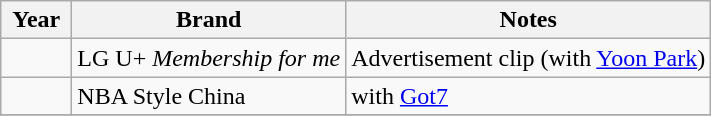<table class="wikitable">
<tr>
<th width=40>Year</th>
<th>Brand</th>
<th>Notes</th>
</tr>
<tr>
<td></td>
<td>LG U+ <em>Membership for me</em></td>
<td>Advertisement clip (with <a href='#'>Yoon Park</a>)</td>
</tr>
<tr>
<td></td>
<td>NBA Style China</td>
<td>with <a href='#'>Got7</a></td>
</tr>
<tr>
</tr>
</table>
